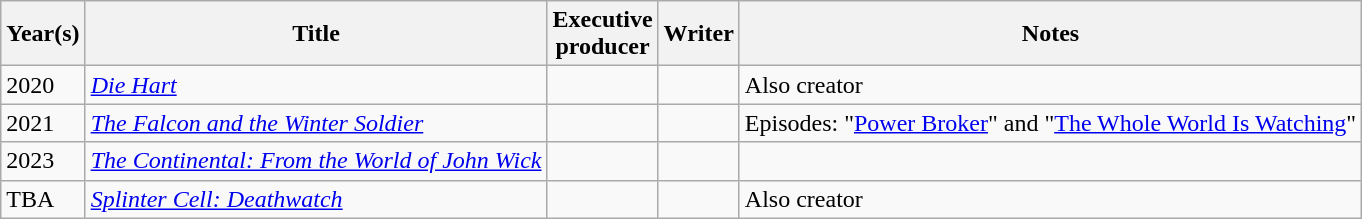<table class="wikitable plainrowheaders">
<tr>
<th>Year(s)</th>
<th>Title</th>
<th>Executive<br>producer</th>
<th>Writer</th>
<th>Notes</th>
</tr>
<tr>
<td>2020</td>
<td><em><a href='#'>Die Hart</a></em></td>
<td></td>
<td></td>
<td>Also creator</td>
</tr>
<tr>
<td>2021</td>
<td><em><a href='#'>The Falcon and the Winter Soldier</a></em></td>
<td></td>
<td></td>
<td>Episodes: "<a href='#'>Power Broker</a>" and "<a href='#'>The Whole World Is Watching</a>"</td>
</tr>
<tr>
<td>2023</td>
<td><em><a href='#'>The Continental: From the World of John Wick</a></em></td>
<td></td>
<td></td>
<td></td>
</tr>
<tr>
<td>TBA</td>
<td><em><a href='#'>Splinter Cell: Deathwatch</a></em></td>
<td></td>
<td></td>
<td>Also creator</td>
</tr>
</table>
